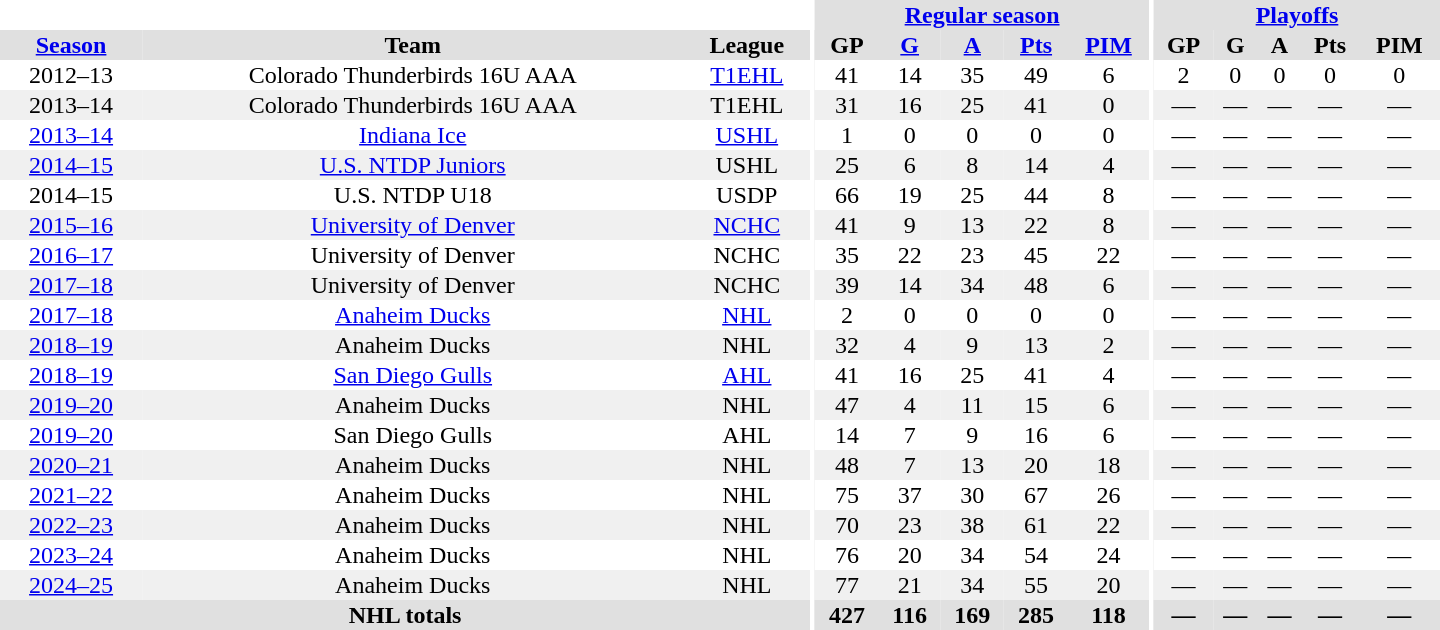<table border="0" cellpadding="1" cellspacing="0" style="text-align:center; width:60em">
<tr bgcolor="#e0e0e0">
<th colspan="3" bgcolor="#ffffff"></th>
<th rowspan="99" bgcolor="#ffffff"></th>
<th colspan="5"><a href='#'>Regular season</a></th>
<th rowspan="99" bgcolor="#ffffff"></th>
<th colspan="5"><a href='#'>Playoffs</a></th>
</tr>
<tr bgcolor="#e0e0e0">
<th><a href='#'>Season</a></th>
<th>Team</th>
<th>League</th>
<th>GP</th>
<th><a href='#'>G</a></th>
<th><a href='#'>A</a></th>
<th><a href='#'>Pts</a></th>
<th><a href='#'>PIM</a></th>
<th>GP</th>
<th>G</th>
<th>A</th>
<th>Pts</th>
<th>PIM</th>
</tr>
<tr>
<td>2012–13</td>
<td>Colorado Thunderbirds 16U AAA</td>
<td><a href='#'>T1EHL</a></td>
<td>41</td>
<td>14</td>
<td>35</td>
<td>49</td>
<td>6</td>
<td>2</td>
<td>0</td>
<td>0</td>
<td>0</td>
<td>0</td>
</tr>
<tr bgcolor="#f0f0f0">
<td>2013–14</td>
<td>Colorado Thunderbirds 16U AAA</td>
<td>T1EHL</td>
<td>31</td>
<td>16</td>
<td>25</td>
<td>41</td>
<td>0</td>
<td>—</td>
<td>—</td>
<td>—</td>
<td>—</td>
<td>—</td>
</tr>
<tr>
<td><a href='#'>2013–14</a></td>
<td><a href='#'>Indiana Ice</a></td>
<td><a href='#'>USHL</a></td>
<td>1</td>
<td>0</td>
<td>0</td>
<td>0</td>
<td>0</td>
<td>—</td>
<td>—</td>
<td>—</td>
<td>—</td>
<td>—</td>
</tr>
<tr bgcolor="#f0f0f0">
<td><a href='#'>2014–15</a></td>
<td><a href='#'>U.S. NTDP Juniors</a></td>
<td>USHL</td>
<td>25</td>
<td>6</td>
<td>8</td>
<td>14</td>
<td>4</td>
<td>—</td>
<td>—</td>
<td>—</td>
<td>—</td>
<td>—</td>
</tr>
<tr>
<td>2014–15</td>
<td>U.S. NTDP U18</td>
<td>USDP</td>
<td>66</td>
<td>19</td>
<td>25</td>
<td>44</td>
<td>8</td>
<td>—</td>
<td>—</td>
<td>—</td>
<td>—</td>
<td>—</td>
</tr>
<tr bgcolor="#f0f0f0">
<td><a href='#'>2015–16</a></td>
<td><a href='#'>University of Denver</a></td>
<td><a href='#'>NCHC</a></td>
<td>41</td>
<td>9</td>
<td>13</td>
<td>22</td>
<td>8</td>
<td>—</td>
<td>—</td>
<td>—</td>
<td>—</td>
<td>—</td>
</tr>
<tr>
<td><a href='#'>2016–17</a></td>
<td>University of Denver</td>
<td>NCHC</td>
<td>35</td>
<td>22</td>
<td>23</td>
<td>45</td>
<td>22</td>
<td>—</td>
<td>—</td>
<td>—</td>
<td>—</td>
<td>—</td>
</tr>
<tr bgcolor="#f0f0f0">
<td><a href='#'>2017–18</a></td>
<td>University of Denver</td>
<td>NCHC</td>
<td>39</td>
<td>14</td>
<td>34</td>
<td>48</td>
<td>6</td>
<td>—</td>
<td>—</td>
<td>—</td>
<td>—</td>
<td>—</td>
</tr>
<tr>
<td><a href='#'>2017–18</a></td>
<td><a href='#'>Anaheim Ducks</a></td>
<td><a href='#'>NHL</a></td>
<td>2</td>
<td>0</td>
<td>0</td>
<td>0</td>
<td>0</td>
<td>—</td>
<td>—</td>
<td>—</td>
<td>—</td>
<td>—</td>
</tr>
<tr bgcolor="#f0f0f0">
<td><a href='#'>2018–19</a></td>
<td>Anaheim Ducks</td>
<td>NHL</td>
<td>32</td>
<td>4</td>
<td>9</td>
<td>13</td>
<td>2</td>
<td>—</td>
<td>—</td>
<td>—</td>
<td>—</td>
<td>—</td>
</tr>
<tr>
<td><a href='#'>2018–19</a></td>
<td><a href='#'>San Diego Gulls</a></td>
<td><a href='#'>AHL</a></td>
<td>41</td>
<td>16</td>
<td>25</td>
<td>41</td>
<td>4</td>
<td>—</td>
<td>—</td>
<td>—</td>
<td>—</td>
<td>—</td>
</tr>
<tr bgcolor="#f0f0f0">
<td><a href='#'>2019–20</a></td>
<td>Anaheim Ducks</td>
<td>NHL</td>
<td>47</td>
<td>4</td>
<td>11</td>
<td>15</td>
<td>6</td>
<td>—</td>
<td>—</td>
<td>—</td>
<td>—</td>
<td>—</td>
</tr>
<tr>
<td><a href='#'>2019–20</a></td>
<td>San Diego Gulls</td>
<td>AHL</td>
<td>14</td>
<td>7</td>
<td>9</td>
<td>16</td>
<td>6</td>
<td>—</td>
<td>—</td>
<td>—</td>
<td>—</td>
<td>—</td>
</tr>
<tr bgcolor="#f0f0f0">
<td><a href='#'>2020–21</a></td>
<td>Anaheim Ducks</td>
<td>NHL</td>
<td>48</td>
<td>7</td>
<td>13</td>
<td>20</td>
<td>18</td>
<td>—</td>
<td>—</td>
<td>—</td>
<td>—</td>
<td>—</td>
</tr>
<tr>
<td><a href='#'>2021–22</a></td>
<td>Anaheim Ducks</td>
<td>NHL</td>
<td>75</td>
<td>37</td>
<td>30</td>
<td>67</td>
<td>26</td>
<td>—</td>
<td>—</td>
<td>—</td>
<td>—</td>
<td>—</td>
</tr>
<tr bgcolor="#f0f0f0">
<td><a href='#'>2022–23</a></td>
<td>Anaheim Ducks</td>
<td>NHL</td>
<td>70</td>
<td>23</td>
<td>38</td>
<td>61</td>
<td>22</td>
<td>—</td>
<td>—</td>
<td>—</td>
<td>—</td>
<td>—</td>
</tr>
<tr>
<td><a href='#'>2023–24</a></td>
<td>Anaheim Ducks</td>
<td>NHL</td>
<td>76</td>
<td>20</td>
<td>34</td>
<td>54</td>
<td>24</td>
<td>—</td>
<td>—</td>
<td>—</td>
<td>—</td>
<td>—</td>
</tr>
<tr bgcolor="#f0f0f0">
<td><a href='#'>2024–25</a></td>
<td>Anaheim Ducks</td>
<td>NHL</td>
<td>77</td>
<td>21</td>
<td>34</td>
<td>55</td>
<td>20</td>
<td>—</td>
<td>—</td>
<td>—</td>
<td>—</td>
<td>—</td>
</tr>
<tr bgcolor="#e0e0e0">
<th colspan="3">NHL totals</th>
<th>427</th>
<th>116</th>
<th>169</th>
<th>285</th>
<th>118</th>
<th>—</th>
<th>—</th>
<th>—</th>
<th>—</th>
<th>—</th>
</tr>
</table>
